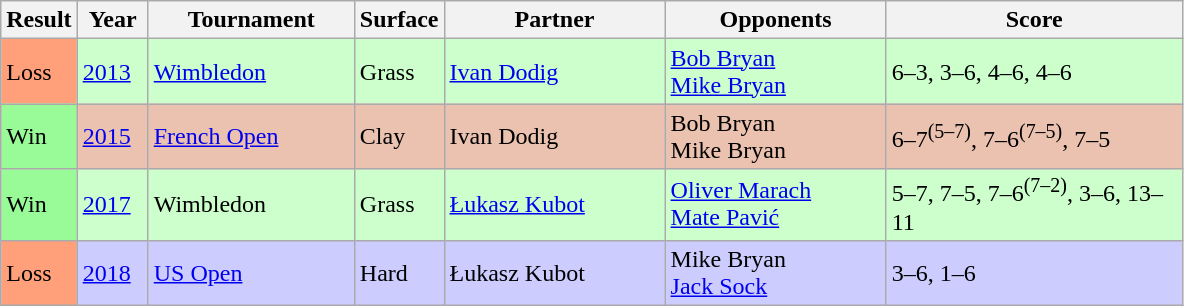<table class="sortable wikitable">
<tr>
<th style="width:40px">Result</th>
<th style="width:40px">Year</th>
<th style="width:130px">Tournament</th>
<th style="width:50px">Surface</th>
<th style="width:140px">Partner</th>
<th style="width:140px">Opponents</th>
<th style="width:190px" class="unsortable">Score</th>
</tr>
<tr bgcolor=CCFFCC>
<td style="background:#ffa07a;">Loss</td>
<td><a href='#'>2013</a></td>
<td><a href='#'>Wimbledon</a></td>
<td>Grass</td>
<td> <a href='#'>Ivan Dodig</a></td>
<td> <a href='#'>Bob Bryan</a><br> <a href='#'>Mike Bryan</a></td>
<td>6–3, 3–6, 4–6, 4–6</td>
</tr>
<tr bgcolor=EBC2AF>
<td style="background:#98fb98;">Win</td>
<td><a href='#'>2015</a></td>
<td><a href='#'>French Open</a></td>
<td>Clay</td>
<td> Ivan Dodig</td>
<td> Bob Bryan<br> Mike Bryan</td>
<td>6–7<sup>(5–7)</sup>, 7–6<sup>(7–5)</sup>, 7–5</td>
</tr>
<tr bgcolor=CCFFCC>
<td style="background:#98fb98;">Win</td>
<td><a href='#'>2017</a></td>
<td>Wimbledon</td>
<td>Grass</td>
<td> <a href='#'>Łukasz Kubot</a></td>
<td> <a href='#'>Oliver Marach</a><br> <a href='#'>Mate Pavić</a></td>
<td>5–7, 7–5, 7–6<sup>(7–2)</sup>, 3–6, 13–11</td>
</tr>
<tr bgcolor=#CCCCFF>
<td bgcolor=FFA07A>Loss</td>
<td><a href='#'>2018</a></td>
<td><a href='#'>US Open</a></td>
<td>Hard</td>
<td> Łukasz Kubot</td>
<td> Mike Bryan<br> <a href='#'>Jack Sock</a></td>
<td>3–6, 1–6</td>
</tr>
</table>
